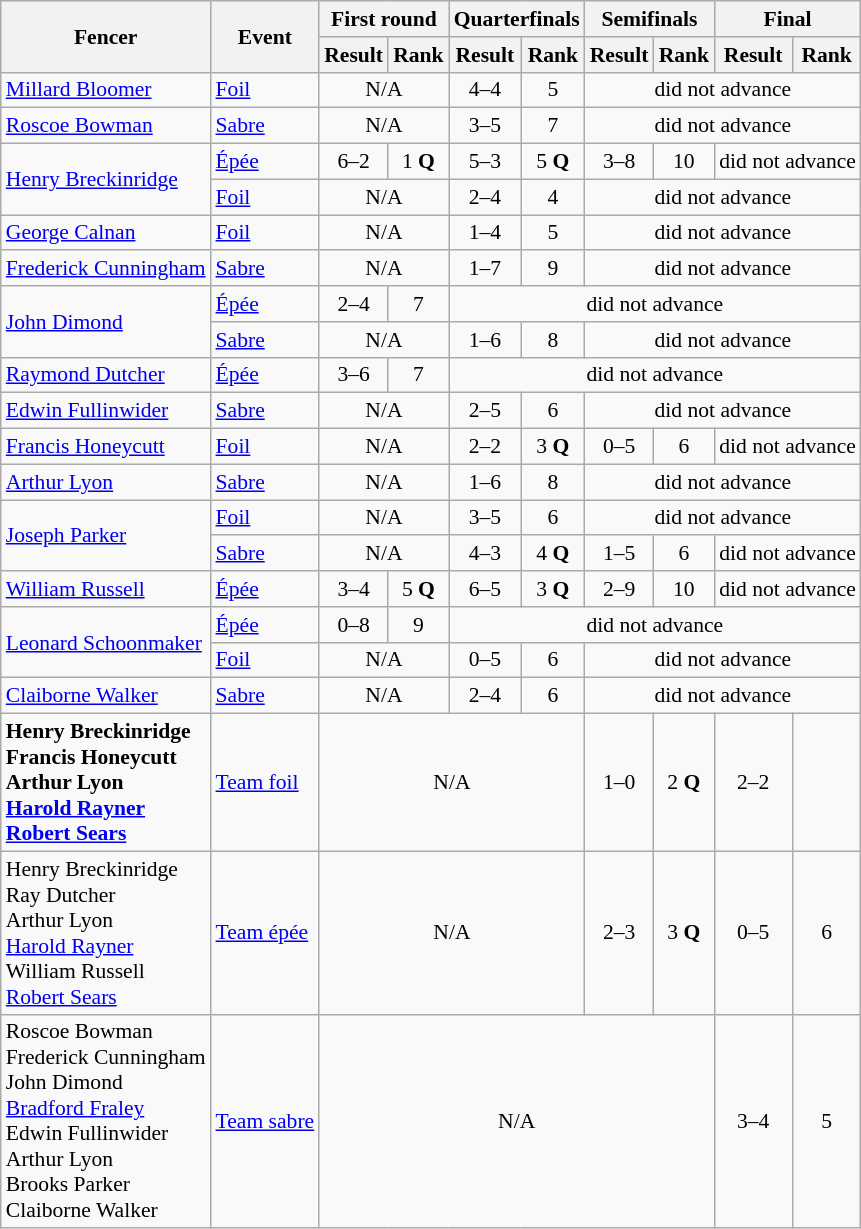<table class=wikitable style="font-size:90%">
<tr>
<th rowspan=2>Fencer</th>
<th rowspan=2>Event</th>
<th colspan=2>First round</th>
<th colspan=2>Quarterfinals</th>
<th colspan=2>Semifinals</th>
<th colspan=2>Final</th>
</tr>
<tr>
<th>Result</th>
<th>Rank</th>
<th>Result</th>
<th>Rank</th>
<th>Result</th>
<th>Rank</th>
<th>Result</th>
<th>Rank</th>
</tr>
<tr>
<td><a href='#'>Millard Bloomer</a></td>
<td><a href='#'>Foil</a></td>
<td align=center colspan=2>N/A</td>
<td align=center>4–4</td>
<td align=center>5</td>
<td align=center colspan=4>did not advance</td>
</tr>
<tr>
<td><a href='#'>Roscoe Bowman</a></td>
<td><a href='#'>Sabre</a></td>
<td align=center colspan=2>N/A</td>
<td align=center>3–5</td>
<td align=center>7</td>
<td align=center colspan=4>did not advance</td>
</tr>
<tr>
<td rowspan=2><a href='#'>Henry Breckinridge</a></td>
<td><a href='#'>Épée</a></td>
<td align=center>6–2</td>
<td align=center>1 <strong>Q</strong></td>
<td align=center>5–3</td>
<td align=center>5 <strong>Q</strong></td>
<td align=center>3–8</td>
<td align=center>10</td>
<td align=center colspan=2>did not advance</td>
</tr>
<tr>
<td><a href='#'>Foil</a></td>
<td align=center colspan=2>N/A</td>
<td align=center>2–4</td>
<td align=center>4</td>
<td align=center colspan=4>did not advance</td>
</tr>
<tr>
<td><a href='#'>George Calnan</a></td>
<td><a href='#'>Foil</a></td>
<td align=center colspan=2>N/A</td>
<td align=center>1–4</td>
<td align=center>5</td>
<td align=center colspan=4>did not advance</td>
</tr>
<tr>
<td><a href='#'>Frederick Cunningham</a></td>
<td><a href='#'>Sabre</a></td>
<td align=center colspan=2>N/A</td>
<td align=center>1–7</td>
<td align=center>9</td>
<td align=center colspan=4>did not advance</td>
</tr>
<tr>
<td rowspan=2><a href='#'>John Dimond</a></td>
<td><a href='#'>Épée</a></td>
<td align=center>2–4</td>
<td align=center>7</td>
<td align=center colspan=6>did not advance</td>
</tr>
<tr>
<td><a href='#'>Sabre</a></td>
<td align=center colspan=2>N/A</td>
<td align=center>1–6</td>
<td align=center>8</td>
<td align=center colspan=4>did not advance</td>
</tr>
<tr>
<td><a href='#'>Raymond Dutcher</a></td>
<td><a href='#'>Épée</a></td>
<td align=center>3–6</td>
<td align=center>7</td>
<td align=center colspan=6>did not advance</td>
</tr>
<tr>
<td><a href='#'>Edwin Fullinwider</a></td>
<td><a href='#'>Sabre</a></td>
<td align=center colspan=2>N/A</td>
<td align=center>2–5</td>
<td align=center>6</td>
<td align=center colspan=4>did not advance</td>
</tr>
<tr>
<td><a href='#'>Francis Honeycutt</a></td>
<td><a href='#'>Foil</a></td>
<td align=center colspan=2>N/A</td>
<td align=center>2–2</td>
<td align=center>3 <strong>Q</strong></td>
<td align=center>0–5</td>
<td align=center>6</td>
<td align=center colspan=2>did not advance</td>
</tr>
<tr>
<td><a href='#'>Arthur Lyon</a></td>
<td><a href='#'>Sabre</a></td>
<td align=center colspan=2>N/A</td>
<td align=center>1–6</td>
<td align=center>8</td>
<td align=center colspan=4>did not advance</td>
</tr>
<tr>
<td rowspan=2><a href='#'>Joseph Parker</a></td>
<td><a href='#'>Foil</a></td>
<td align=center colspan=2>N/A</td>
<td align=center>3–5</td>
<td align=center>6</td>
<td align=center colspan=4>did not advance</td>
</tr>
<tr>
<td><a href='#'>Sabre</a></td>
<td align=center colspan=2>N/A</td>
<td align=center>4–3</td>
<td align=center>4 <strong>Q</strong></td>
<td align=center>1–5</td>
<td align=center>6</td>
<td align=center colspan=2>did not advance</td>
</tr>
<tr>
<td><a href='#'>William Russell</a></td>
<td><a href='#'>Épée</a></td>
<td align=center>3–4</td>
<td align=center>5 <strong>Q</strong></td>
<td align=center>6–5</td>
<td align=center>3 <strong>Q</strong></td>
<td align=center>2–9</td>
<td align=center>10</td>
<td align=center colspan=2>did not advance</td>
</tr>
<tr>
<td rowspan=2><a href='#'>Leonard Schoonmaker</a></td>
<td><a href='#'>Épée</a></td>
<td align=center>0–8</td>
<td align=center>9</td>
<td align=center colspan=6>did not advance</td>
</tr>
<tr>
<td><a href='#'>Foil</a></td>
<td align=center colspan=2>N/A</td>
<td align=center>0–5</td>
<td align=center>6</td>
<td align=center colspan=4>did not advance</td>
</tr>
<tr>
<td><a href='#'>Claiborne Walker</a></td>
<td><a href='#'>Sabre</a></td>
<td align=center colspan=2>N/A</td>
<td align=center>2–4</td>
<td align=center>6</td>
<td align=center colspan=4>did not advance</td>
</tr>
<tr>
<td><strong>Henry Breckinridge<br>Francis Honeycutt<br>Arthur Lyon<br><a href='#'>Harold Rayner</a><br><a href='#'>Robert Sears</a></strong></td>
<td><a href='#'>Team foil</a></td>
<td align=center colspan=4>N/A</td>
<td align=center>1–0</td>
<td align=center>2 <strong>Q</strong></td>
<td align=center>2–2</td>
<td align=center></td>
</tr>
<tr>
<td>Henry Breckinridge<br>Ray Dutcher<br>Arthur Lyon<br><a href='#'>Harold Rayner</a><br>William Russell<br><a href='#'>Robert Sears</a></td>
<td><a href='#'>Team épée</a></td>
<td align=center colspan=4>N/A</td>
<td align=center>2–3</td>
<td align=center>3 <strong>Q</strong></td>
<td align=center>0–5</td>
<td align=center>6</td>
</tr>
<tr>
<td>Roscoe Bowman<br>Frederick Cunningham<br>John Dimond<br><a href='#'>Bradford Fraley</a><br>Edwin Fullinwider<br>Arthur Lyon<br>Brooks Parker<br>Claiborne Walker</td>
<td><a href='#'>Team sabre</a></td>
<td align=center colspan=6>N/A</td>
<td align=center>3–4</td>
<td align=center>5</td>
</tr>
</table>
